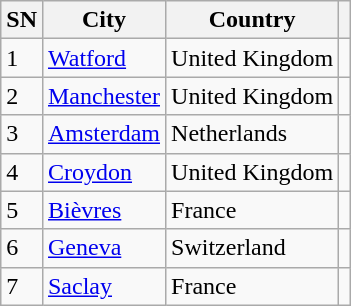<table class="wikitable sortable">
<tr>
<th>SN</th>
<th>City</th>
<th>Country</th>
<th></th>
</tr>
<tr>
<td>1</td>
<td><a href='#'>Watford</a></td>
<td>United Kingdom</td>
<td></td>
</tr>
<tr>
<td>2</td>
<td><a href='#'>Manchester</a></td>
<td>United Kingdom</td>
<td></td>
</tr>
<tr>
<td>3</td>
<td><a href='#'>Amsterdam</a></td>
<td>Netherlands</td>
<td></td>
</tr>
<tr>
<td>4</td>
<td><a href='#'>Croydon</a></td>
<td>United Kingdom</td>
<td></td>
</tr>
<tr>
<td>5</td>
<td><a href='#'>Bièvres</a></td>
<td>France</td>
<td></td>
</tr>
<tr>
<td>6</td>
<td><a href='#'>Geneva</a></td>
<td>Switzerland</td>
<td></td>
</tr>
<tr>
<td>7</td>
<td><a href='#'>Saclay</a></td>
<td>France</td>
<td></td>
</tr>
</table>
